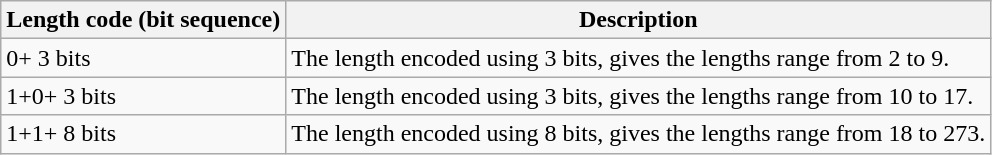<table class="wikitable col1right">
<tr>
<th>Length code (bit sequence)</th>
<th>Description</th>
</tr>
<tr>
<td>0+ 3 bits</td>
<td>The length encoded using 3 bits, gives the lengths range from 2 to 9.</td>
</tr>
<tr>
<td>1+0+ 3 bits</td>
<td>The length encoded using 3 bits, gives the lengths range from 10 to 17.</td>
</tr>
<tr>
<td>1+1+ 8 bits</td>
<td>The length encoded using 8 bits, gives the lengths range from 18 to 273.</td>
</tr>
</table>
